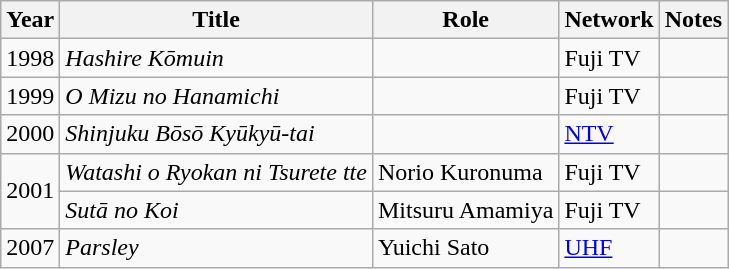<table class="wikitable">
<tr>
<th>Year</th>
<th>Title</th>
<th>Role</th>
<th>Network</th>
<th>Notes</th>
</tr>
<tr>
<td>1998</td>
<td><em>Hashire Kōmuin</em></td>
<td></td>
<td>Fuji TV</td>
<td></td>
</tr>
<tr>
<td>1999</td>
<td><em>O Mizu no Hanamichi</em></td>
<td></td>
<td>Fuji TV</td>
<td></td>
</tr>
<tr>
<td>2000</td>
<td><em>Shinjuku Bōsō Kyūkyū-tai</em></td>
<td></td>
<td><a href='#'>NTV</a></td>
<td></td>
</tr>
<tr>
<td rowspan="2">2001</td>
<td><em>Watashi o Ryokan ni Tsurete tte</em></td>
<td>Norio Kuronuma</td>
<td>Fuji TV</td>
<td></td>
</tr>
<tr>
<td><em>Sutā no Koi</em></td>
<td>Mitsuru Amamiya</td>
<td>Fuji TV</td>
<td></td>
</tr>
<tr>
<td>2007</td>
<td><em>Parsley</em></td>
<td>Yuichi Sato</td>
<td><a href='#'>UHF</a></td>
<td></td>
</tr>
</table>
